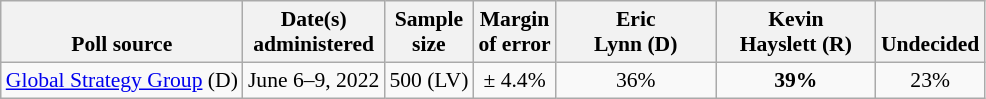<table class="wikitable" style="font-size:90%;text-align:center;">
<tr valign=bottom>
<th>Poll source</th>
<th>Date(s)<br>administered</th>
<th>Sample<br>size</th>
<th>Margin<br>of error</th>
<th style="width:100px;">Eric<br>Lynn (D)</th>
<th style="width:100px;">Kevin<br>Hayslett (R)</th>
<th>Undecided</th>
</tr>
<tr>
<td style="text-align:left;"><a href='#'>Global Strategy Group</a> (D)</td>
<td>June 6–9, 2022</td>
<td>500 (LV)</td>
<td>± 4.4%</td>
<td>36%</td>
<td><strong>39%</strong></td>
<td>23%</td>
</tr>
</table>
